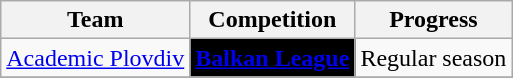<table class="wikitable sortable">
<tr>
<th>Team</th>
<th>Competition</th>
<th>Progress</th>
</tr>
<tr>
<td><a href='#'>Academic Plovdiv</a></td>
<td align="center" style="background:black;"><a href='#'><span><strong>Balkan League</strong></span></a></td>
<td>Regular season</td>
</tr>
<tr>
</tr>
</table>
